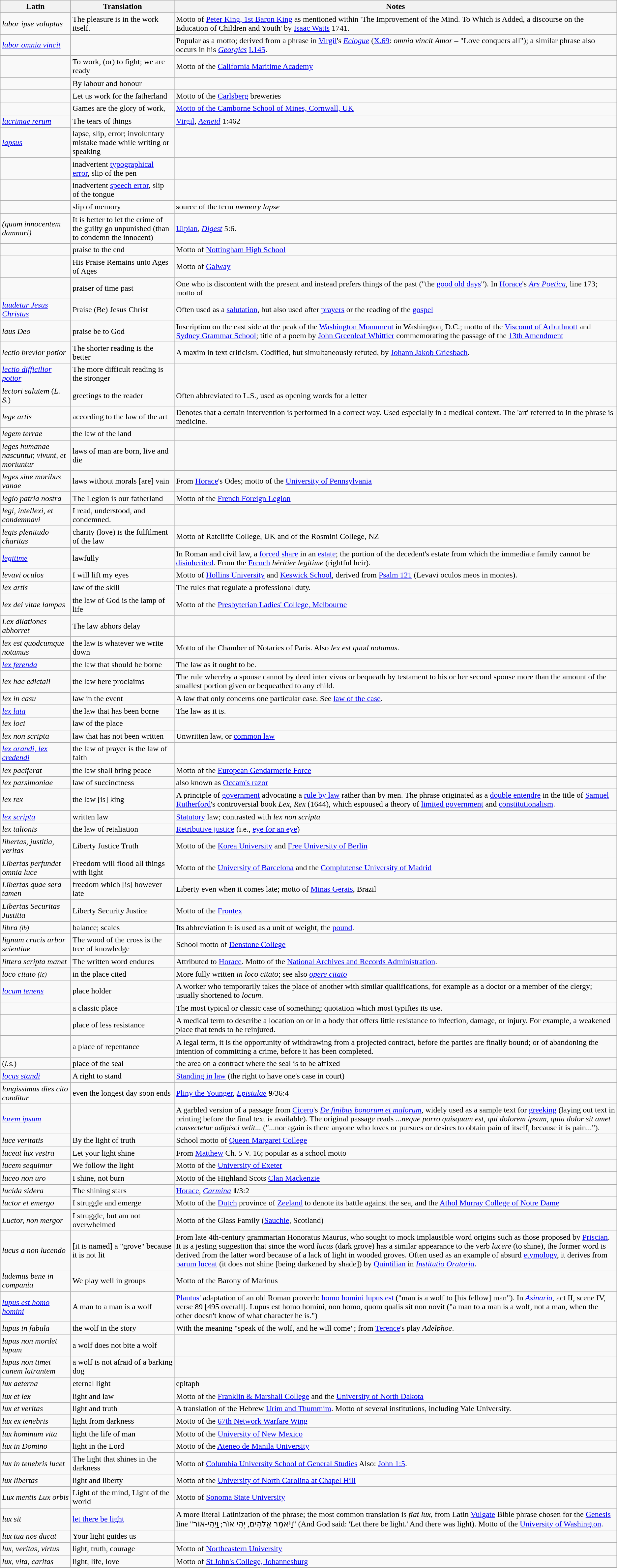<table class="wikitable">
<tr>
<th>Latin</th>
<th>Translation</th>
<th>Notes</th>
</tr>
<tr>
<td><em>labor ipse voluptas</em></td>
<td>The pleasure is in the work itself.</td>
<td>Motto of <a href='#'>Peter King, 1st Baron King</a> as mentioned within 'The Improvement of the Mind. To Which is Added, a discourse on the Education of Children and Youth' by <a href='#'>Isaac Watts</a> 1741.</td>
</tr>
<tr>
<td><em><a href='#'>labor omnia vincit</a></em></td>
<td></td>
<td>Popular as a motto; derived from a phrase in <a href='#'>Virgil</a>'s <em><a href='#'>Eclogue</a></em> (<a href='#'>X.69</a>: <em>omnia vincit Amor</em> – "Love conquers all"); a similar phrase also occurs in his <em><a href='#'>Georgics</a></em> <a href='#'>I.145</a>.</td>
</tr>
<tr>
<td><em></em></td>
<td>To work, (or) to fight; we are ready</td>
<td>Motto of the <a href='#'>California Maritime Academy</a></td>
</tr>
<tr>
<td><em></em></td>
<td>By labour and honour</td>
<td></td>
</tr>
<tr>
<td><em></em></td>
<td>Let us work for the fatherland</td>
<td>Motto of the <a href='#'>Carlsberg</a> breweries</td>
</tr>
<tr>
<td><em></em></td>
<td>Games are the glory of work,</td>
<td><a href='#'>Motto of the Camborne School of Mines, Cornwall, UK</a></td>
</tr>
<tr>
<td><em><a href='#'>lacrimae rerum</a></em></td>
<td>The tears of things</td>
<td><a href='#'>Virgil</a>, <em><a href='#'>Aeneid</a></em> 1:462</td>
</tr>
<tr>
<td><em><a href='#'>lapsus</a></em></td>
<td>lapse, slip, error; involuntary mistake made while writing or speaking</td>
<td></td>
</tr>
<tr>
<td><em></em></td>
<td>inadvertent <a href='#'>typographical error</a>, slip of the pen</td>
<td> </td>
</tr>
<tr>
<td><em></em></td>
<td>inadvertent <a href='#'>speech error</a>, slip of the tongue</td>
<td> </td>
</tr>
<tr>
<td><em></em></td>
<td>slip of memory</td>
<td>source of the term <em>memory lapse</em></td>
</tr>
<tr>
<td><em> (quam innocentem damnari)</em></td>
<td>It is better to let the crime of the guilty go unpunished (than to condemn the innocent)</td>
<td><a href='#'>Ulpian</a>, <em><a href='#'>Digest</a></em> 5:6.</td>
</tr>
<tr>
<td><em></em></td>
<td>praise to the end</td>
<td>Motto of <a href='#'>Nottingham High School</a></td>
</tr>
<tr>
<td><em></em></td>
<td>His Praise Remains unto Ages of Ages</td>
<td>Motto of <a href='#'>Galway</a></td>
</tr>
<tr>
<td><em></em></td>
<td>praiser of time past</td>
<td>One who is discontent with the present and instead prefers things of the past ("the <a href='#'>good old days</a>"). In <a href='#'>Horace</a>'s <em><a href='#'>Ars Poetica</a></em>, line 173; motto of </td>
</tr>
<tr>
<td><em><a href='#'>laudetur Jesus Christus</a></em></td>
<td>Praise (Be) Jesus Christ</td>
<td>Often used as a <a href='#'>salutation</a>, but also used after <a href='#'>prayers</a> or the reading of the <a href='#'>gospel</a></td>
</tr>
<tr>
<td><em>laus Deo</em></td>
<td>praise be to God</td>
<td>Inscription on the east side at the peak of the <a href='#'>Washington Monument</a> in Washington, D.C.; motto of the <a href='#'>Viscount of Arbuthnott</a> and <a href='#'>Sydney Grammar School</a>; title of a poem by <a href='#'>John Greenleaf Whittier</a> commemorating the passage of the <a href='#'>13th Amendment</a></td>
</tr>
<tr>
<td><em>lectio brevior potior</em></td>
<td>The shorter reading is the better</td>
<td>A maxim in text criticism. Codified, but simultaneously refuted, by <a href='#'>Johann Jakob Griesbach</a>.</td>
</tr>
<tr>
<td><em><a href='#'>lectio difficilior potior</a></em></td>
<td>The more difficult reading is the stronger</td>
<td></td>
</tr>
<tr>
<td><em>lectori salutem</em> (<em>L. S.</em>)</td>
<td>greetings to the reader</td>
<td>Often abbreviated to L.S., used as opening words for a letter</td>
</tr>
<tr>
<td><em>lege artis</em></td>
<td>according to the law of the art</td>
<td>Denotes that a certain intervention is performed in a correct way. Used especially in a medical context. The 'art' referred to in the phrase is medicine.</td>
</tr>
<tr>
<td><em>legem terrae</em></td>
<td>the law of the land</td>
<td></td>
</tr>
<tr>
<td><em>leges humanae nascuntur, vivunt, et moriuntur</em></td>
<td>laws of man are born, live and die</td>
<td></td>
</tr>
<tr>
<td><em>leges sine moribus vanae</em></td>
<td>laws without morals [are] vain</td>
<td>From <a href='#'>Horace</a>'s Odes; motto of the <a href='#'>University of Pennsylvania</a></td>
</tr>
<tr>
<td><em>legio patria nostra</em></td>
<td>The Legion is our fatherland</td>
<td>Motto of the <a href='#'>French Foreign Legion</a></td>
</tr>
<tr>
<td><em>legi, intellexi, et condemnavi</em></td>
<td>I read, understood, and condemned.</td>
<td></td>
</tr>
<tr>
<td><em>legis plenitudo charitas</em></td>
<td>charity (love) is the fulfilment of the law</td>
<td>Motto of Ratcliffe College, UK and of the Rosmini College, NZ</td>
</tr>
<tr>
<td><em><a href='#'>legitime</a></em></td>
<td>lawfully</td>
<td>In Roman and civil law, a <a href='#'>forced share</a> in an <a href='#'>estate</a>; the portion of the decedent's estate from which the immediate family cannot be <a href='#'>disinherited</a>. From the <a href='#'>French</a> <em>héritier legitime</em> (rightful heir).</td>
</tr>
<tr>
<td><em>levavi oculos</em></td>
<td>I will lift my eyes</td>
<td>Motto of <a href='#'>Hollins University</a> and <a href='#'>Keswick School</a>, derived from <a href='#'>Psalm 121</a> (Levavi oculos meos in montes).</td>
</tr>
<tr>
<td><em>lex artis</em></td>
<td>law of the skill</td>
<td>The rules that regulate a professional duty.</td>
</tr>
<tr>
<td><em>lex dei vitae lampas</em></td>
<td>the law of God is the lamp of life</td>
<td>Motto of the <a href='#'>Presbyterian Ladies' College, Melbourne</a></td>
</tr>
<tr>
<td><em>Lex dilationes abhorret</em></td>
<td>The law abhors delay</td>
<td></td>
</tr>
<tr>
<td><em>lex est quodcumque notamus</em></td>
<td>the law is whatever we write down</td>
<td>Motto of the Chamber of Notaries of Paris. Also <em>lex est quod notamus</em>.</td>
</tr>
<tr>
<td><em><a href='#'>lex ferenda</a></em></td>
<td>the law that should be borne</td>
<td>The law as it ought to be.</td>
</tr>
<tr>
<td><em>lex hac edictali</em></td>
<td>the law here proclaims</td>
<td>The rule whereby a spouse cannot by deed inter vivos or bequeath by testament to his or her second spouse more than the amount of the smallest portion given or bequeathed to any child.</td>
</tr>
<tr>
<td><em>lex in casu</em></td>
<td>law in the event</td>
<td>A law that only concerns one particular case. See <a href='#'>law of the case</a>.</td>
</tr>
<tr>
<td><em><a href='#'>lex lata</a></em></td>
<td>the law that has been borne</td>
<td>The law as it is.</td>
</tr>
<tr>
<td><em>lex loci</em></td>
<td>law of the place</td>
<td></td>
</tr>
<tr>
<td><em>lex non scripta</em></td>
<td>law that has not been written</td>
<td>Unwritten law, or <a href='#'>common law</a></td>
</tr>
<tr>
<td><em><a href='#'>lex orandi, lex credendi</a></em></td>
<td>the law of prayer is the law of faith</td>
<td></td>
</tr>
<tr>
<td><em>lex paciferat</em></td>
<td>the law shall bring peace</td>
<td>Motto of the <a href='#'>European Gendarmerie Force</a></td>
</tr>
<tr>
<td><em>lex parsimoniae</em></td>
<td>law of succinctness</td>
<td>also known as <a href='#'>Occam's razor</a></td>
</tr>
<tr>
<td><em>lex rex</em></td>
<td>the law [is] king</td>
<td>A principle of <a href='#'>government</a> advocating a <a href='#'>rule by law</a> rather than by men. The phrase originated as a <a href='#'>double entendre</a> in the title of <a href='#'>Samuel Rutherford</a>'s controversial book <em>Lex, Rex</em> (1644), which espoused a theory of <a href='#'>limited government</a> and <a href='#'>constitutionalism</a>.</td>
</tr>
<tr>
<td><em><a href='#'>lex scripta</a></em></td>
<td>written law</td>
<td><a href='#'>Statutory</a> law; contrasted with <em>lex non scripta</em></td>
</tr>
<tr>
<td><em>lex talionis</em></td>
<td>the law of retaliation</td>
<td><a href='#'>Retributive justice</a> (i.e., <a href='#'>eye for an eye</a>)</td>
</tr>
<tr>
<td><em>libertas, justitia, veritas</em></td>
<td>Liberty Justice Truth</td>
<td>Motto of the <a href='#'>Korea University</a> and <a href='#'>Free University of Berlin</a></td>
</tr>
<tr>
<td><em>Libertas perfundet omnia luce</em></td>
<td>Freedom will flood all things with light</td>
<td>Motto of the <a href='#'>University of Barcelona</a> and the <a href='#'>Complutense University of Madrid</a></td>
</tr>
<tr>
<td><em>Libertas quae sera tamen</em></td>
<td>freedom which [is] however late</td>
<td>Liberty even when it comes late; motto of <a href='#'>Minas Gerais</a>, Brazil</td>
</tr>
<tr>
<td><em>Libertas Securitas Justitia</em></td>
<td>Liberty Security Justice</td>
<td>Motto of the <a href='#'>Frontex</a></td>
</tr>
<tr>
<td><em>libra <small>(lb)</small></em></td>
<td>balance; scales</td>
<td>Its abbreviation <small>lb</small> is used as a unit of weight, the <a href='#'>pound</a>.</td>
</tr>
<tr>
<td><em>lignum crucis arbor scientiae</em></td>
<td>The wood of the cross is the tree of knowledge</td>
<td>School motto of <a href='#'>Denstone College</a></td>
</tr>
<tr>
<td><em>littera scripta manet</em></td>
<td>The written word endures</td>
<td>Attributed to <a href='#'>Horace</a>. Motto of the <a href='#'>National Archives and Records Administration</a>.</td>
</tr>
<tr>
<td><em>loco citato <small>(lc)</small></em></td>
<td>in the place cited</td>
<td>More fully written <em>in loco citato</em>; see also <em><a href='#'>opere citato</a></em></td>
</tr>
<tr>
<td><a href='#'><em>locum tenens</em></a></td>
<td>place holder</td>
<td>A worker who temporarily takes the place of another with similar qualifications, for example as a doctor or a member of the clergy; usually shortened to <em>locum</em>.</td>
</tr>
<tr>
<td><em></em></td>
<td>a classic place</td>
<td>The most typical or classic case of something; quotation which most typifies its use.</td>
</tr>
<tr>
<td><em></em></td>
<td>place of less resistance</td>
<td>A medical term to describe a location on or in a body that offers little resistance to infection, damage, or injury. For example, a weakened place that tends to be reinjured.</td>
</tr>
<tr>
<td><em></em></td>
<td>a place of repentance</td>
<td>A legal term, it is the opportunity of withdrawing from a projected contract, before the parties are finally bound; or of abandoning the intention of committing a crime, before it has been completed.</td>
</tr>
<tr>
<td><em></em> (<em>l.s.</em>)</td>
<td>place of the seal</td>
<td>the area on a contract where the seal is to be affixed</td>
</tr>
<tr>
<td><a href='#'><em>locus standi</em></a></td>
<td>A right to stand</td>
<td><a href='#'>Standing in law</a> (the right to have one's case in court)</td>
</tr>
<tr>
<td><em>longissimus dies cito conditur</em></td>
<td>even the longest day soon ends</td>
<td><a href='#'>Pliny the Younger</a>, <a href='#'><em>Epistulae</em></a> <strong>9</strong>/36:4</td>
</tr>
<tr>
<td><em><a href='#'>lorem ipsum</a></em></td>
<td></td>
<td>A garbled version of a passage from <a href='#'>Cicero</a>'s <em><a href='#'>De finibus bonorum et malorum</a></em>, widely used as a sample text for <a href='#'>greeking</a> (laying out text in printing before the final text is available). The original passage reads <em>...neque porro quisquam est, qui dolorem ipsum, quia dolor sit amet consectetur adipisci velit...</em> ("...nor again is there anyone who loves or pursues or desires to obtain pain of itself, because it is pain...").</td>
</tr>
<tr>
<td><em>luce veritatis</em></td>
<td>By the light of truth</td>
<td>School motto of <a href='#'>Queen Margaret College</a></td>
</tr>
<tr>
<td><em>luceat lux vestra</em></td>
<td>Let your light shine</td>
<td>From <a href='#'>Matthew</a> Ch. 5 V. 16; popular as a school motto</td>
</tr>
<tr>
<td><em>lucem sequimur</em></td>
<td>We follow the light</td>
<td>Motto of the <a href='#'>University of Exeter</a></td>
</tr>
<tr>
<td><em>luceo non uro</em></td>
<td>I shine, not burn</td>
<td>Motto of the Highland Scots <a href='#'>Clan Mackenzie</a></td>
</tr>
<tr>
<td><em>lucida sidera</em></td>
<td>The shining stars</td>
<td><a href='#'>Horace</a>, <em><a href='#'>Carmina</a></em> <strong>1</strong>/3:2</td>
</tr>
<tr>
<td><em>luctor et emergo</em></td>
<td>I struggle and emerge</td>
<td>Motto of the <a href='#'>Dutch</a> province of <a href='#'>Zeeland</a> to denote its battle against the sea, and the <a href='#'>Athol Murray College of Notre Dame</a></td>
</tr>
<tr>
<td><em>Luctor, non mergor</em></td>
<td>I struggle, but am not overwhelmed</td>
<td>Motto of the Glass Family (<a href='#'>Sauchie</a>, Scotland)</td>
</tr>
<tr>
<td><em>lucus a non lucendo</em></td>
<td>[it is named] a "grove" because it is not lit</td>
<td>From late 4th-century grammarian Honoratus Maurus, who sought to mock implausible word origins such as those proposed by <a href='#'>Priscian</a>. It is a jesting suggestion that since the word <em>lucus</em> (dark grove) has a similar appearance to the verb <em>lucere</em> (to shine), the former word is derived from the latter word because of a lack of light in wooded groves. Often used as an example of absurd <a href='#'>etymology</a>, it derives from <a href='#'>parum luceat</a> (it does not shine [being darkened by shade]) by <a href='#'>Quintilian</a> in <em><a href='#'>Institutio Oratoria</a></em>.</td>
</tr>
<tr>
<td><em>ludemus bene in compania</em></td>
<td>We play well in groups</td>
<td>Motto of the Barony of Marinus</td>
</tr>
<tr>
<td><a href='#'><em>lupus est homo homini</em></a></td>
<td>A man to a man is a wolf</td>
<td><a href='#'>Plautus</a>' adaptation of an old Roman proverb: <a href='#'>homo homini lupus est</a> ("man is a wolf to [his fellow] man"). In <em><a href='#'>Asinaria</a></em>, act II, scene IV, verse 89 [495 overall]. Lupus est homo homini, non homo, quom qualis sit non novit ("a man to a man is a wolf, not a man, when the other doesn't know of what character he is.")</td>
</tr>
<tr>
<td><em>lupus in fabula</em></td>
<td>the wolf in the story</td>
<td>With the meaning "speak of the wolf, and he will come"; from <a href='#'>Terence</a>'s play <em>Adelphoe</em>.</td>
</tr>
<tr>
<td><em>lupus non mordet lupum</em></td>
<td>a wolf does not bite a wolf</td>
<td></td>
</tr>
<tr>
<td><em>lupus non timet canem latrantem</em></td>
<td>a wolf is not afraid of a barking dog</td>
<td></td>
</tr>
<tr>
<td><em>lux aeterna</em></td>
<td>eternal light</td>
<td>epitaph</td>
</tr>
<tr>
<td><em>lux et lex</em></td>
<td>light and law</td>
<td>Motto of the <a href='#'>Franklin & Marshall College</a> and the <a href='#'>University of North Dakota</a></td>
</tr>
<tr>
<td><em>lux et veritas</em></td>
<td>light and truth</td>
<td>A translation of the Hebrew <a href='#'>Urim and Thummim</a>. Motto of several institutions, including Yale University.</td>
</tr>
<tr>
<td><em>lux ex tenebris</em></td>
<td>light from darkness</td>
<td>Motto of the <a href='#'>67th Network Warfare Wing</a></td>
</tr>
<tr>
<td><em>lux hominum vita</em></td>
<td>light the life of man</td>
<td>Motto of the <a href='#'>University of New Mexico</a></td>
</tr>
<tr>
<td><em>lux in Domino</em></td>
<td>light in the Lord</td>
<td>Motto of the <a href='#'>Ateneo de Manila University</a></td>
</tr>
<tr>
<td><em>lux in tenebris lucet</em></td>
<td>The light that shines in the darkness</td>
<td>Motto of <a href='#'>Columbia University School of General Studies</a> Also: <a href='#'>John 1:5</a>.</td>
</tr>
<tr>
<td><em>lux libertas</em></td>
<td>light and liberty</td>
<td>Motto of the <a href='#'>University of North Carolina at Chapel Hill</a></td>
</tr>
<tr>
<td><em>Lux mentis Lux orbis</em></td>
<td>Light of the mind, Light of the world</td>
<td>Motto of <a href='#'>Sonoma State University</a></td>
</tr>
<tr>
<td><em>lux sit</em></td>
<td><a href='#'>let there be light</a></td>
<td>A more literal Latinization of the phrase; the most common translation is <em>fiat lux</em>, from Latin <a href='#'>Vulgate</a> Bible phrase chosen for the <a href='#'>Genesis</a> line "וַיֹּאמֶר אֱלֹהִים, יְהִי אוֹר; וַיְהִי-אוֹר" (And God said: 'Let there be light.' And there was light). Motto of the <a href='#'>University of Washington</a>.</td>
</tr>
<tr>
<td><em>lux tua nos ducat</em></td>
<td>Your light guides us</td>
<td></td>
</tr>
<tr>
<td><em>lux, veritas, virtus</em></td>
<td>light, truth, courage</td>
<td>Motto of <a href='#'>Northeastern University</a></td>
</tr>
<tr>
<td><em>lux, vita, caritas</em></td>
<td>light, life, love</td>
<td>Motto of <a href='#'>St John's College, Johannesburg</a></td>
</tr>
</table>
